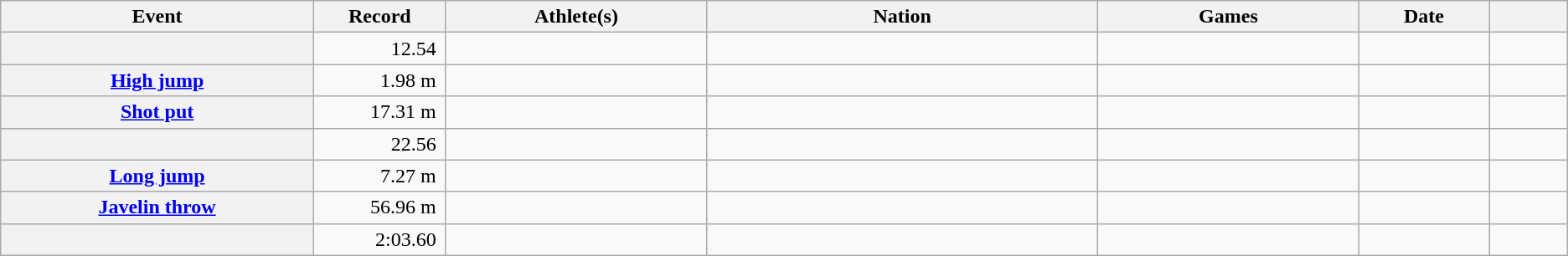<table class="wikitable sortable plainrowheaders">
<tr>
<th scope="col" width=12%>Event</th>
<th class="unsortable" width=5%>Record</th>
<th scope="col" width=10%>Athlete(s)</th>
<th scope="col" width=15%>Nation</th>
<th scope="col" width=10%>Games</th>
<th scope="col" width=5%>Date</th>
<th scope="col" class="unsortable" width=3%></th>
</tr>
<tr>
<th scope="row"></th>
<td align=right>12.54 </td>
<td></td>
<td></td>
<td></td>
<td></td>
<td align=center></td>
</tr>
<tr>
<th scope="row"><a href='#'>High jump</a></th>
<td align=right>1.98 m </td>
<td><br></td>
<td><br></td>
<td></td>
<td></td>
<td align=center></td>
</tr>
<tr>
<th scope="row"><a href='#'>Shot put</a></th>
<td align=right>17.31 m </td>
<td></td>
<td></td>
<td></td>
<td></td>
<td align=center></td>
</tr>
<tr>
<th scope="row"></th>
<td align=right>22.56 </td>
<td></td>
<td></td>
<td></td>
<td></td>
<td align=center></td>
</tr>
<tr>
<th scope="row"><a href='#'>Long jump</a></th>
<td align=right>7.27 m </td>
<td></td>
<td></td>
<td></td>
<td></td>
<td align=center></td>
</tr>
<tr>
<th scope="row"><a href='#'>Javelin throw</a></th>
<td align=right>56.96 m </td>
<td></td>
<td></td>
<td></td>
<td></td>
<td align=center></td>
</tr>
<tr>
<th scope="row"></th>
<td align=right>2:03.60 </td>
<td></td>
<td></td>
<td></td>
<td></td>
<td align=center></td>
</tr>
</table>
